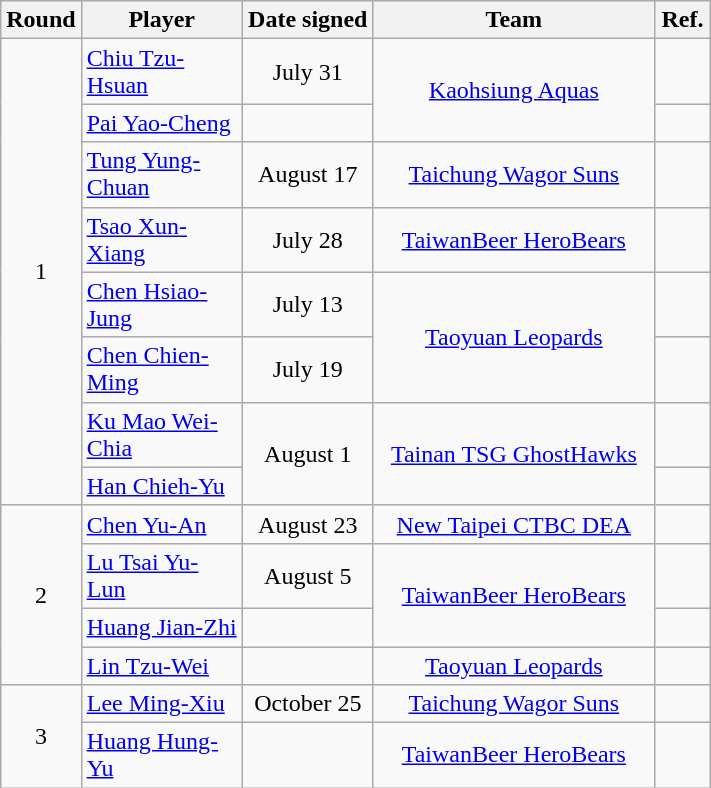<table class="wikitable sortable" style="text-align:center">
<tr>
<th style="width:30px">Round</th>
<th style="width:100px">Player</th>
<th style="width:80px">Date signed</th>
<th style="width:180px">Team</th>
<th class="unsortable" style="width:30px">Ref.</th>
</tr>
<tr>
<td rowspan=8>1</td>
<td align="left"><a href='#'>Chiu Tzu-Hsuan</a></td>
<td>July 31</td>
<td rowspan=2><a href='#'>Kaohsiung Aquas</a><br></td>
<td></td>
</tr>
<tr>
<td align="left"><a href='#'>Pai Yao-Cheng</a></td>
<td></td>
<td></td>
</tr>
<tr>
<td align="left"><a href='#'>Tung Yung-Chuan</a></td>
<td>August 17</td>
<td><a href='#'>Taichung Wagor Suns</a></td>
<td></td>
</tr>
<tr>
<td align="left"><a href='#'>Tsao Xun-Xiang</a></td>
<td>July 28</td>
<td><a href='#'>TaiwanBeer HeroBears</a></td>
<td></td>
</tr>
<tr>
<td align="left"><a href='#'>Chen Hsiao-Jung</a></td>
<td>July 13</td>
<td rowspan=2><a href='#'>Taoyuan Leopards</a><br></td>
<td></td>
</tr>
<tr>
<td align="left"><a href='#'>Chen Chien-Ming</a></td>
<td>July 19</td>
<td></td>
</tr>
<tr>
<td align="left"><a href='#'>Ku Mao Wei-Chia</a></td>
<td rowspan=2>August 1</td>
<td rowspan=2><a href='#'>Tainan TSG GhostHawks</a><br></td>
<td></td>
</tr>
<tr>
<td align="left"><a href='#'>Han Chieh-Yu</a></td>
<td></td>
</tr>
<tr>
<td rowspan=4>2</td>
<td align="left"><a href='#'>Chen Yu-An</a></td>
<td>August 23</td>
<td><a href='#'>New Taipei CTBC DEA</a></td>
<td></td>
</tr>
<tr>
<td align="left"><a href='#'>Lu Tsai Yu-Lun</a></td>
<td>August 5</td>
<td rowspan=2><a href='#'>TaiwanBeer HeroBears</a><br></td>
<td></td>
</tr>
<tr>
<td align="left"><a href='#'>Huang Jian-Zhi</a></td>
<td></td>
<td></td>
</tr>
<tr>
<td align="left"><a href='#'>Lin Tzu-Wei</a></td>
<td></td>
<td><a href='#'>Taoyuan Leopards</a></td>
<td></td>
</tr>
<tr>
<td rowspan=2>3</td>
<td align="left"><a href='#'>Lee Ming-Xiu</a></td>
<td>October 25</td>
<td><a href='#'>Taichung Wagor Suns</a></td>
<td></td>
</tr>
<tr>
<td align="left"><a href='#'>Huang Hung-Yu</a></td>
<td></td>
<td><a href='#'>TaiwanBeer HeroBears</a></td>
<td></td>
</tr>
</table>
